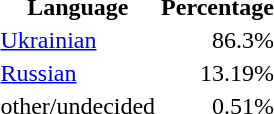<table class="standard">
<tr>
<th>Language</th>
<th>Percentage</th>
</tr>
<tr>
<td><a href='#'>Ukrainian</a></td>
<td align="right">86.3%</td>
</tr>
<tr>
<td><a href='#'>Russian</a></td>
<td align="right">13.19%</td>
</tr>
<tr>
<td>other/undecided</td>
<td align="right">0.51%</td>
</tr>
</table>
